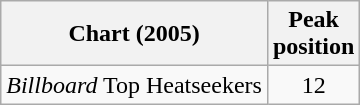<table class="wikitable">
<tr>
<th>Chart (2005)</th>
<th>Peak<br>position</th>
</tr>
<tr>
<td><em>Billboard</em> Top Heatseekers</td>
<td align="center">12</td>
</tr>
</table>
